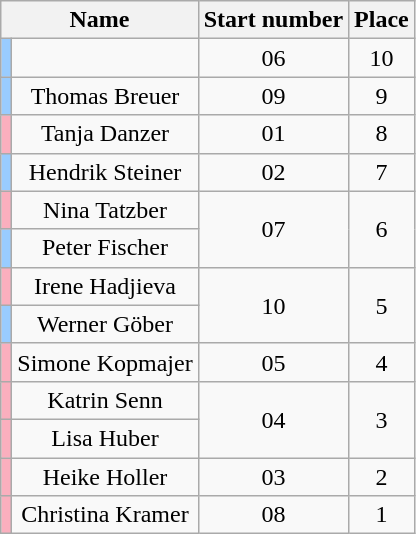<table class="wikitable sortable" style="text-align:center">
<tr>
<th colspan=2>Name</th>
<th>Start number</th>
<th>Place</th>
</tr>
<tr>
<td style="background:#9cf;"></td>
<td></td>
<td>06</td>
<td>10</td>
</tr>
<tr>
<td style="background:#9cf;"></td>
<td>Thomas Breuer</td>
<td>09</td>
<td>9</td>
</tr>
<tr>
<td style="background:#faafbe"></td>
<td>Tanja Danzer</td>
<td>01</td>
<td>8</td>
</tr>
<tr>
<td style="background:#9cf;"></td>
<td>Hendrik Steiner</td>
<td>02</td>
<td>7</td>
</tr>
<tr>
<td style="background:#faafbe"></td>
<td>Nina Tatzber</td>
<td rowspan=2>07</td>
<td rowspan=2>6</td>
</tr>
<tr>
<td style="background:#9cf;"></td>
<td>Peter Fischer</td>
</tr>
<tr>
<td style="background:#faafbe"></td>
<td>Irene Hadjieva</td>
<td rowspan=2>10</td>
<td rowspan=2>5</td>
</tr>
<tr>
<td style="background:#9cf;"></td>
<td>Werner Göber</td>
</tr>
<tr>
<td style="background:#faafbe"></td>
<td>Simone Kopmajer</td>
<td>05</td>
<td>4</td>
</tr>
<tr>
<td style="background:#faafbe"></td>
<td>Katrin Senn</td>
<td rowspan=2>04</td>
<td rowspan=2>3</td>
</tr>
<tr>
<td style="background:#faafbe"></td>
<td>Lisa Huber</td>
</tr>
<tr>
<td style="background:#faafbe"></td>
<td>Heike Holler</td>
<td>03</td>
<td>2</td>
</tr>
<tr>
<td style="background:#faafbe"></td>
<td>Christina Kramer</td>
<td>08</td>
<td>1</td>
</tr>
</table>
